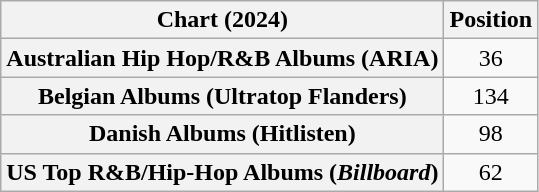<table class="wikitable sortable plainrowheaders" style="text-align:center">
<tr>
<th scope="col">Chart (2024)</th>
<th scope="col">Position</th>
</tr>
<tr>
<th scope="row">Australian Hip Hop/R&B Albums (ARIA)</th>
<td>36</td>
</tr>
<tr>
<th scope="row">Belgian Albums (Ultratop Flanders)</th>
<td>134</td>
</tr>
<tr>
<th scope="row">Danish Albums (Hitlisten)</th>
<td>98</td>
</tr>
<tr>
<th scope="row">US Top R&B/Hip-Hop Albums (<em>Billboard</em>)</th>
<td>62</td>
</tr>
</table>
